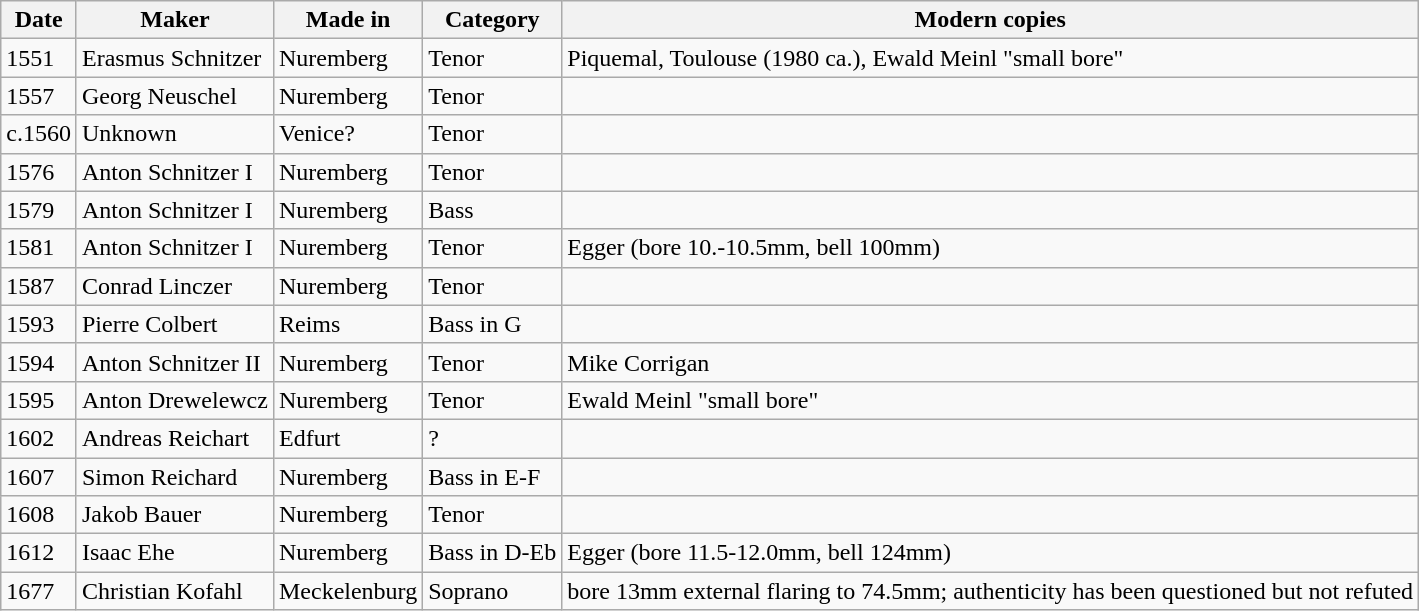<table class="wikitable">
<tr>
<th>Date</th>
<th>Maker</th>
<th>Made in</th>
<th>Category</th>
<th>Modern copies </tr></th>
<td>1551</td>
<td>Erasmus Schnitzer</td>
<td>Nuremberg</td>
<td>Tenor</td>
<td>Piquemal, Toulouse (1980 ca.), Ewald Meinl "small bore"  </tr></td>
<td>1557</td>
<td>Georg Neuschel</td>
<td>Nuremberg</td>
<td>Tenor</td>
<td></tr></td>
<td>c.1560</td>
<td>Unknown</td>
<td>Venice?</td>
<td>Tenor</td>
<td></tr></td>
<td>1576</td>
<td>Anton Schnitzer I</td>
<td>Nuremberg</td>
<td>Tenor</td>
<td> </tr></td>
<td>1579</td>
<td>Anton Schnitzer I</td>
<td>Nuremberg</td>
<td>Bass</td>
<td></tr></td>
<td>1581</td>
<td>Anton Schnitzer I</td>
<td>Nuremberg</td>
<td>Tenor</td>
<td>Egger (bore 10.-10.5mm, bell 100mm) </tr></td>
<td>1587</td>
<td>Conrad Linczer</td>
<td>Nuremberg</td>
<td>Tenor</td>
<td></tr></td>
<td>1593</td>
<td>Pierre Colbert</td>
<td>Reims</td>
<td>Bass in G</td>
<td></tr></td>
<td>1594</td>
<td>Anton Schnitzer II</td>
<td>Nuremberg</td>
<td>Tenor</td>
<td>Mike Corrigan </tr></td>
<td>1595</td>
<td>Anton Drewelewcz</td>
<td>Nuremberg</td>
<td>Tenor</td>
<td>Ewald Meinl "small bore" </tr></td>
<td>1602</td>
<td>Andreas Reichart</td>
<td>Edfurt</td>
<td>?</td>
<td></tr></td>
<td>1607</td>
<td>Simon Reichard</td>
<td>Nuremberg</td>
<td>Bass in E-F</td>
<td></tr></td>
<td>1608</td>
<td>Jakob Bauer</td>
<td>Nuremberg</td>
<td>Tenor</td>
<td></tr></td>
<td>1612</td>
<td>Isaac Ehe</td>
<td>Nuremberg</td>
<td>Bass in D-Eb</td>
<td>Egger (bore 11.5-12.0mm, bell 124mm) </tr></td>
<td>1677</td>
<td>Christian Kofahl</td>
<td>Meckelenburg</td>
<td>Soprano</td>
<td>bore 13mm external flaring to 74.5mm; authenticity has been questioned but not refuted </tr></td>
</tr>
</table>
